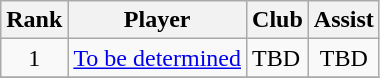<table class="wikitable" style="text-align:center">
<tr>
<th>Rank</th>
<th>Player</th>
<th>Club</th>
<th>Assist</th>
</tr>
<tr>
<td>1</td>
<td style="text-align:left;"><a href='#'>To be determined</a></td>
<td style="text-align:left;">TBD</td>
<td>TBD</td>
</tr>
<tr>
</tr>
</table>
